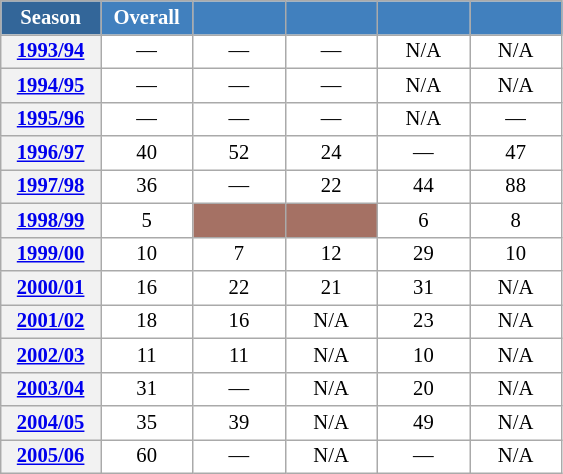<table class="wikitable" style="font-size:86%; text-align:center; border:grey solid 1px; border-collapse:collapse; background:#ffffff;">
<tr>
<th style="background-color:#369; color:white; width:60px;"> Season </th>
<th style="background-color:#4180be; color:white; width:55px;">Overall</th>
<th style="background-color:#4180be; color:white; width:55px;"></th>
<th style="background-color:#4180be; color:white; width:55px;"></th>
<th style="background-color:#4180be; color:white; width:55px;"></th>
<th style="background-color:#4180be; color:white; width:55px;"></th>
</tr>
<tr>
<th scope=row align=center><a href='#'>1993/94</a></th>
<td align=center>—</td>
<td align=center>—</td>
<td align=center>—</td>
<td align=center>N/A</td>
<td align=center>N/A</td>
</tr>
<tr>
<th scope=row align=center><a href='#'>1994/95</a></th>
<td align=center>—</td>
<td align=center>—</td>
<td align=center>—</td>
<td align=center>N/A</td>
<td align=center>N/A</td>
</tr>
<tr>
<th scope=row align=center><a href='#'>1995/96</a></th>
<td align=center>—</td>
<td align=center>—</td>
<td align=center>—</td>
<td align=center>N/A</td>
<td align=center>—</td>
</tr>
<tr>
<th scope=row align=center><a href='#'>1996/97</a></th>
<td align=center>40</td>
<td align=center>52</td>
<td align=center>24</td>
<td align=center>—</td>
<td align=center>47</td>
</tr>
<tr>
<th scope=row align=center><a href='#'>1997/98</a></th>
<td align=center>36</td>
<td align=center>—</td>
<td align=center>22</td>
<td align=center>44</td>
<td align=center>88</td>
</tr>
<tr>
<th scope=row align=center><a href='#'>1998/99</a></th>
<td align=center>5</td>
<td align=center bgcolor=#A57164></td>
<td align=center bgcolor=#A57164></td>
<td align=center>6</td>
<td align=center>8</td>
</tr>
<tr>
<th scope=row align=center><a href='#'>1999/00</a></th>
<td align=center>10</td>
<td align=center>7</td>
<td align=center>12</td>
<td align=center>29</td>
<td align=center>10</td>
</tr>
<tr>
<th scope=row align=center><a href='#'>2000/01</a></th>
<td align=center>16</td>
<td align=center>22</td>
<td align=center>21</td>
<td align=center>31</td>
<td align=center>N/A</td>
</tr>
<tr>
<th scope=row align=center><a href='#'>2001/02</a></th>
<td align=center>18</td>
<td align=center>16</td>
<td align=center>N/A</td>
<td align=center>23</td>
<td align=center>N/A</td>
</tr>
<tr>
<th scope=row align=center><a href='#'>2002/03</a></th>
<td align=center>11</td>
<td align=center>11</td>
<td align=center>N/A</td>
<td align=center>10</td>
<td align=center>N/A</td>
</tr>
<tr>
<th scope=row align=center><a href='#'>2003/04</a></th>
<td align=center>31</td>
<td align=center>—</td>
<td align=center>N/A</td>
<td align=center>20</td>
<td align=center>N/A</td>
</tr>
<tr>
<th scope=row align=center><a href='#'>2004/05</a></th>
<td align=center>35</td>
<td align=center>39</td>
<td align=center>N/A</td>
<td align=center>49</td>
<td align=center>N/A</td>
</tr>
<tr>
<th scope=row align=center><a href='#'>2005/06</a></th>
<td align=center>60</td>
<td align=center>—</td>
<td align=center>N/A</td>
<td align=center>—</td>
<td align=center>N/A</td>
</tr>
</table>
